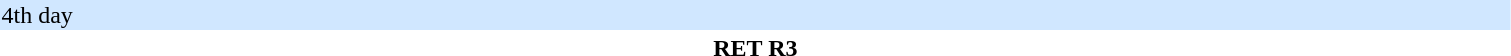<table width="80%">
<tr>
<th width="30%"></th>
<th width="12%"></th>
<th width="30%"></th>
</tr>
<tr bgcolor="#D0E7FF">
<td colspan="3">4th day</td>
</tr>
<tr>
<td align="right"></td>
<td align="center"><strong>RET R3</strong></td>
<td><strong></strong></td>
</tr>
<tr>
</tr>
</table>
